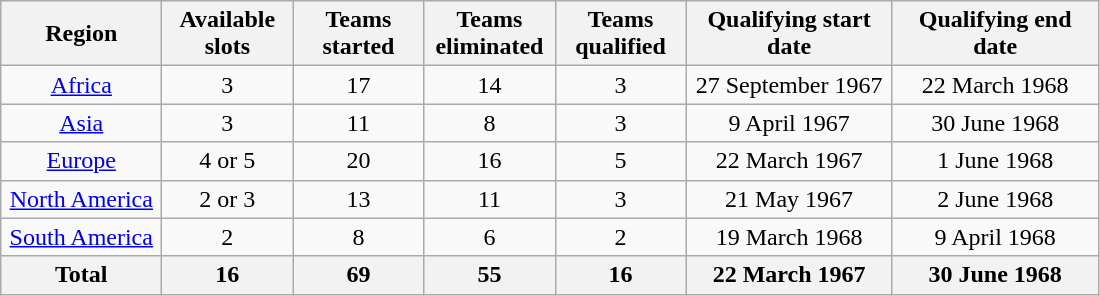<table class="wikitable" style="text-align: center;">
<tr>
<th width=100>Region</th>
<th width=80>Available slots </th>
<th width=80>Teams started</th>
<th width=80>Teams eliminated</th>
<th width=80>Teams qualified</th>
<th width=130>Qualifying start date</th>
<th width=130>Qualifying end date</th>
</tr>
<tr>
<td><a href='#'>Africa</a></td>
<td>3</td>
<td>17</td>
<td>14</td>
<td>3</td>
<td>27 September 1967</td>
<td>22 March 1968</td>
</tr>
<tr>
<td><a href='#'>Asia</a></td>
<td>3</td>
<td>11</td>
<td>8</td>
<td>3</td>
<td>9 April 1967</td>
<td>30 June 1968</td>
</tr>
<tr>
<td><a href='#'>Europe</a></td>
<td>4 or 5</td>
<td>20</td>
<td>16</td>
<td>5</td>
<td>22 March 1967</td>
<td>1 June 1968</td>
</tr>
<tr>
<td><a href='#'>North America</a></td>
<td>2 or 3</td>
<td>13</td>
<td>11</td>
<td>3</td>
<td>21 May 1967</td>
<td>2 June 1968</td>
</tr>
<tr>
<td><a href='#'>South America</a></td>
<td>2</td>
<td>8</td>
<td>6</td>
<td>2</td>
<td>19 March 1968</td>
<td>9 April 1968</td>
</tr>
<tr>
<th>Total</th>
<th>16</th>
<th>69</th>
<th>55</th>
<th>16</th>
<th>22 March 1967</th>
<th>30 June 1968</th>
</tr>
</table>
